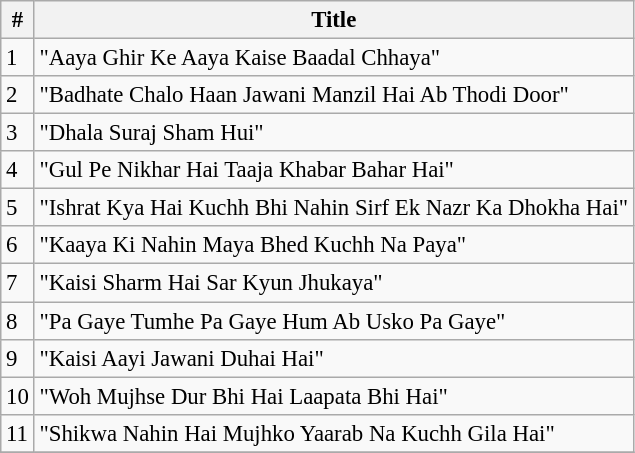<table class="wikitable" style="font-size:95%;">
<tr>
<th>#</th>
<th>Title</th>
</tr>
<tr>
<td>1</td>
<td>"Aaya Ghir Ke Aaya Kaise Baadal Chhaya"</td>
</tr>
<tr>
<td>2</td>
<td>"Badhate Chalo Haan Jawani Manzil Hai Ab Thodi Door"</td>
</tr>
<tr>
<td>3</td>
<td>"Dhala Suraj Sham Hui"</td>
</tr>
<tr>
<td>4</td>
<td>"Gul Pe Nikhar Hai Taaja Khabar Bahar Hai"</td>
</tr>
<tr>
<td>5</td>
<td>"Ishrat Kya Hai Kuchh Bhi Nahin Sirf Ek Nazr Ka Dhokha Hai"</td>
</tr>
<tr>
<td>6</td>
<td>"Kaaya Ki Nahin Maya Bhed Kuchh Na Paya"</td>
</tr>
<tr>
<td>7</td>
<td>"Kaisi Sharm Hai Sar Kyun Jhukaya"</td>
</tr>
<tr>
<td>8</td>
<td>"Pa Gaye Tumhe Pa Gaye Hum Ab Usko Pa Gaye"</td>
</tr>
<tr>
<td>9</td>
<td>"Kaisi Aayi Jawani Duhai Hai"</td>
</tr>
<tr>
<td>10</td>
<td>"Woh Mujhse Dur Bhi Hai Laapata Bhi Hai"</td>
</tr>
<tr>
<td>11</td>
<td>"Shikwa Nahin Hai Mujhko Yaarab Na Kuchh Gila Hai"</td>
</tr>
<tr>
</tr>
</table>
